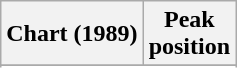<table class="wikitable sortable">
<tr>
<th align="left">Chart (1989)</th>
<th align="center">Peak<br>position</th>
</tr>
<tr>
</tr>
<tr>
</tr>
</table>
